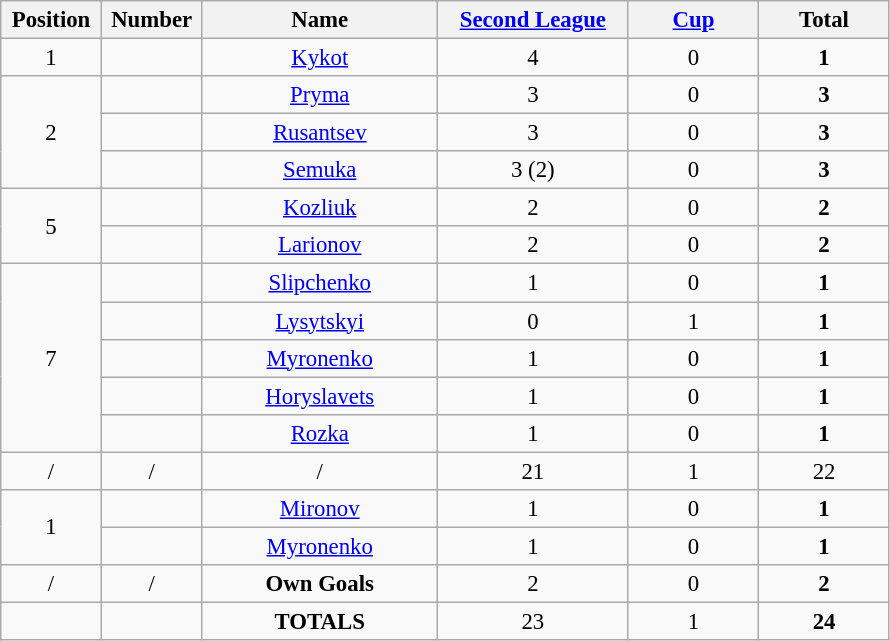<table class="wikitable" style="font-size: 95%; text-align: center;">
<tr>
<th width=60>Position</th>
<th width=60>Number</th>
<th width=150>Name</th>
<th width=120><a href='#'>Second League</a></th>
<th width=80><a href='#'>Cup</a></th>
<th width=80>Total</th>
</tr>
<tr>
<td>1</td>
<td></td>
<td><a href='#'>Kykot</a></td>
<td>4</td>
<td>0</td>
<td><strong>1</strong></td>
</tr>
<tr>
<td rowspan="3">2</td>
<td></td>
<td><a href='#'>Pryma</a></td>
<td>3</td>
<td>0</td>
<td><strong>3</strong></td>
</tr>
<tr>
<td></td>
<td><a href='#'>Rusantsev</a></td>
<td>3</td>
<td>0</td>
<td><strong>3</strong></td>
</tr>
<tr>
<td></td>
<td><a href='#'>Semuka</a></td>
<td>3 (2)</td>
<td>0</td>
<td><strong>3</strong></td>
</tr>
<tr>
<td rowspan="2">5</td>
<td></td>
<td><a href='#'>Kozliuk</a></td>
<td>2</td>
<td>0</td>
<td><strong>2</strong></td>
</tr>
<tr>
<td></td>
<td><a href='#'>Larionov</a></td>
<td>2</td>
<td>0</td>
<td><strong>2</strong></td>
</tr>
<tr>
<td rowspan="5">7</td>
<td></td>
<td><a href='#'>Slipchenko</a></td>
<td>1</td>
<td>0</td>
<td><strong>1</strong></td>
</tr>
<tr>
<td></td>
<td><a href='#'>Lysytskyi</a></td>
<td>0</td>
<td>1</td>
<td><strong>1</strong></td>
</tr>
<tr>
<td></td>
<td><a href='#'>Myronenko</a></td>
<td>1</td>
<td>0</td>
<td><strong>1</strong></td>
</tr>
<tr>
<td></td>
<td><a href='#'>Horyslavets</a></td>
<td>1</td>
<td>0</td>
<td><strong>1</strong></td>
</tr>
<tr>
<td></td>
<td><a href='#'>Rozka</a></td>
<td>1</td>
<td>0</td>
<td><strong>1</strong></td>
</tr>
<tr>
<td>/</td>
<td>/</td>
<td>/</td>
<td>21</td>
<td>1</td>
<td>22</td>
</tr>
<tr>
<td rowspan="2">1</td>
<td></td>
<td><a href='#'>Mironov</a></td>
<td>1</td>
<td>0</td>
<td><strong>1</strong></td>
</tr>
<tr>
<td></td>
<td><a href='#'>Myronenko</a></td>
<td>1</td>
<td>0</td>
<td><strong>1</strong></td>
</tr>
<tr>
<td>/</td>
<td>/</td>
<td><strong>Own Goals</strong></td>
<td>2</td>
<td>0</td>
<td><strong>2</strong></td>
</tr>
<tr>
<td></td>
<td></td>
<td><strong>TOTALS</strong></td>
<td>23</td>
<td>1</td>
<td><strong>24</strong></td>
</tr>
</table>
